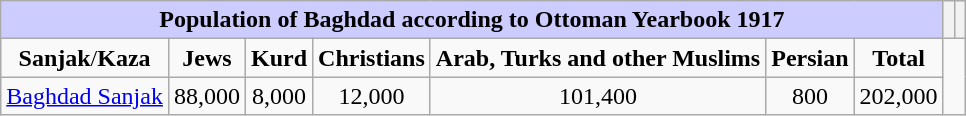<table class="wikitable" style="font-size:100%;width:80;text-align:center;">
<tr>
<th colspan="7;" style="background-color:#ccccff;">Population of Baghdad according to Ottoman Yearbook 1917 </th>
<th></th>
<th></th>
</tr>
<tr>
<td><strong>Sanjak</strong>/<strong>Kaza</strong></td>
<td><strong>Jews</strong></td>
<td><strong>Kurd</strong></td>
<td><strong>Christians</strong></td>
<td><strong>Arab, Turks and other Muslims</strong></td>
<td><strong>Persian</strong></td>
<td><strong>Total</strong></td>
</tr>
<tr>
<td><a href='#'>Baghdad Sanjak</a></td>
<td>88,000</td>
<td>8,000</td>
<td>12,000</td>
<td>101,400</td>
<td>800</td>
<td>202,000</td>
</tr>
</table>
